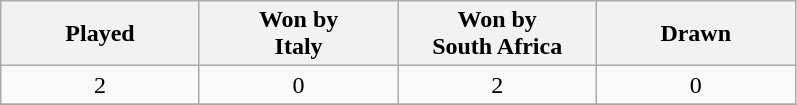<table class="wikitable">
<tr>
<th width="125">Played</th>
<th width="125">Won by<br>Italy</th>
<th width="125">Won by<br>South Africa</th>
<th width="125">Drawn</th>
</tr>
<tr>
<td align=center>2</td>
<td align=center>0</td>
<td align=center>2</td>
<td align=center>0</td>
</tr>
<tr>
</tr>
</table>
